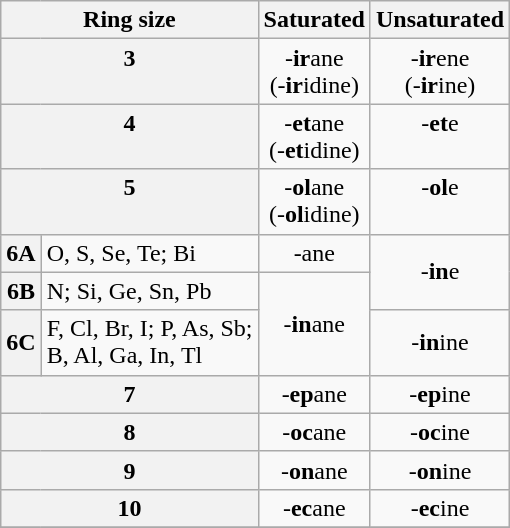<table class="wikitable">
<tr>
<th colspan=2>Ring size</th>
<th>Saturated</th>
<th>Unsaturated</th>
</tr>
<tr valign=top>
<th colspan=2>3</th>
<td align=center>-<strong>ir</strong>ane<br>(-<strong>ir</strong>idine)</td>
<td align=center>-<strong>ir</strong>ene<br>(-<strong>ir</strong>ine)</td>
</tr>
<tr valign=top>
<th colspan=2>4</th>
<td align=center>-<strong>et</strong>ane<br>(-<strong>et</strong>idine)</td>
<td align=center>-<strong>et</strong>e</td>
</tr>
<tr valign=top>
<th colspan=2>5</th>
<td align=center>-<strong>ol</strong>ane<br>(-<strong>ol</strong>idine)</td>
<td align=center>-<strong>ol</strong>e</td>
</tr>
<tr>
<th>6A</th>
<td>O, S, Se, Te; Bi</td>
<td align=center>-ane</td>
<td align=center rowspan=2>-<strong>in</strong>e</td>
</tr>
<tr>
<th>6B</th>
<td>N; Si, Ge, Sn, Pb</td>
<td align=center rowspan=2>-<strong>in</strong>ane</td>
</tr>
<tr>
<th>6C</th>
<td>F, Cl, Br, I; P, As, Sb;<br>B, Al, Ga, In, Tl</td>
<td align=center>-<strong>in</strong>ine</td>
</tr>
<tr>
<th colspan=2>7</th>
<td align=center>-<strong>ep</strong>ane</td>
<td align=center>-<strong>ep</strong>ine</td>
</tr>
<tr>
<th colspan=2>8</th>
<td align=center>-<strong>oc</strong>ane</td>
<td align=center>-<strong>oc</strong>ine</td>
</tr>
<tr>
<th colspan=2>9</th>
<td align=center>-<strong>on</strong>ane</td>
<td align=center>-<strong>on</strong>ine</td>
</tr>
<tr>
<th colspan=2>10</th>
<td align=center>-<strong>ec</strong>ane</td>
<td align=center>-<strong>ec</strong>ine</td>
</tr>
<tr>
</tr>
</table>
